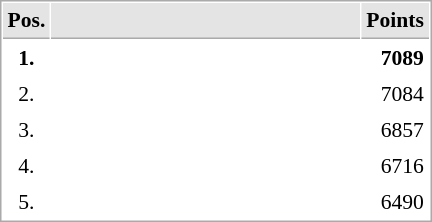<table cellspacing="1" cellpadding="3" style="border:1px solid #AAAAAA;font-size:90%">
<tr bgcolor="#E4E4E4">
<th style="border-bottom:1px solid #AAAAAA" width=10>Pos.</th>
<th style="border-bottom:1px solid #AAAAAA" width=200></th>
<th style="border-bottom:1px solid #AAAAAA" width=20>Points</th>
</tr>
<tr>
<td align="center"><strong>1.</strong></td>
<td><strong></strong></td>
<td align="right"><strong>7089</strong></td>
</tr>
<tr>
<td align="center">2.</td>
<td></td>
<td align="right">7084</td>
</tr>
<tr>
<td align="center">3.</td>
<td></td>
<td align="right">6857</td>
</tr>
<tr>
<td align="center">4.</td>
<td></td>
<td align="right">6716</td>
</tr>
<tr>
<td align="center">5.</td>
<td></td>
<td align="right">6490</td>
</tr>
</table>
